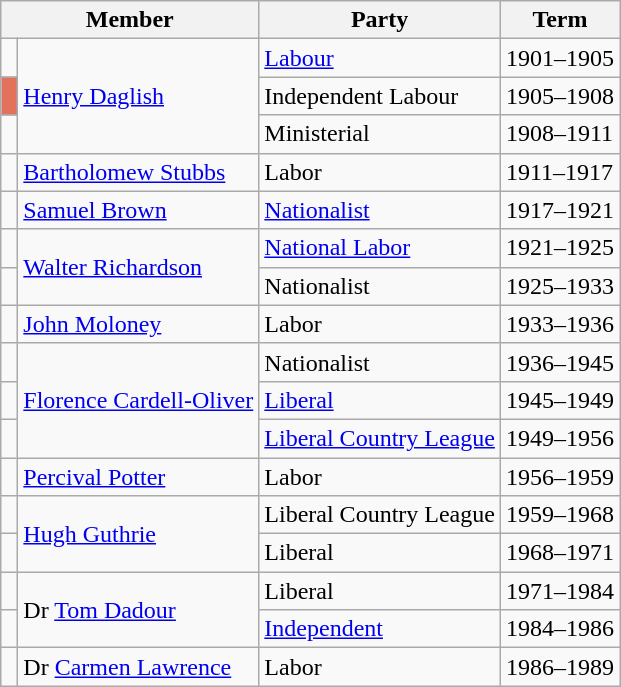<table class="wikitable">
<tr>
<th colspan="2">Member</th>
<th>Party</th>
<th>Term</th>
</tr>
<tr>
<td> </td>
<td rowspan=3><a href='#'>Henry Daglish</a></td>
<td><a href='#'>Labour</a></td>
<td>1901–1905</td>
</tr>
<tr>
<td bgcolor=#E2725B> </td>
<td>Independent Labour</td>
<td>1905–1908</td>
</tr>
<tr>
<td> </td>
<td>Ministerial</td>
<td>1908–1911</td>
</tr>
<tr>
<td> </td>
<td><a href='#'>Bartholomew Stubbs</a></td>
<td>Labor</td>
<td>1911–1917</td>
</tr>
<tr>
<td> </td>
<td><a href='#'>Samuel Brown</a></td>
<td><a href='#'>Nationalist</a></td>
<td>1917–1921</td>
</tr>
<tr>
<td> </td>
<td rowspan=2><a href='#'>Walter Richardson</a></td>
<td><a href='#'>National Labor</a></td>
<td>1921–1925</td>
</tr>
<tr>
<td> </td>
<td>Nationalist</td>
<td>1925–1933</td>
</tr>
<tr>
<td> </td>
<td><a href='#'>John Moloney</a></td>
<td>Labor</td>
<td>1933–1936</td>
</tr>
<tr>
<td> </td>
<td rowspan=3><a href='#'>Florence Cardell-Oliver</a></td>
<td>Nationalist</td>
<td>1936–1945</td>
</tr>
<tr>
<td> </td>
<td><a href='#'>Liberal</a></td>
<td>1945–1949</td>
</tr>
<tr>
<td> </td>
<td><a href='#'>Liberal Country League</a></td>
<td>1949–1956</td>
</tr>
<tr>
<td> </td>
<td><a href='#'>Percival Potter</a></td>
<td>Labor</td>
<td>1956–1959</td>
</tr>
<tr>
<td> </td>
<td rowspan="2"><a href='#'>Hugh Guthrie</a></td>
<td>Liberal Country League</td>
<td>1959–1968</td>
</tr>
<tr>
<td> </td>
<td>Liberal</td>
<td>1968–1971</td>
</tr>
<tr>
<td> </td>
<td rowspan=2>Dr <a href='#'>Tom Dadour</a></td>
<td>Liberal</td>
<td>1971–1984</td>
</tr>
<tr>
<td> </td>
<td><a href='#'>Independent</a></td>
<td>1984–1986</td>
</tr>
<tr>
<td> </td>
<td>Dr <a href='#'>Carmen Lawrence</a></td>
<td>Labor</td>
<td>1986–1989</td>
</tr>
</table>
